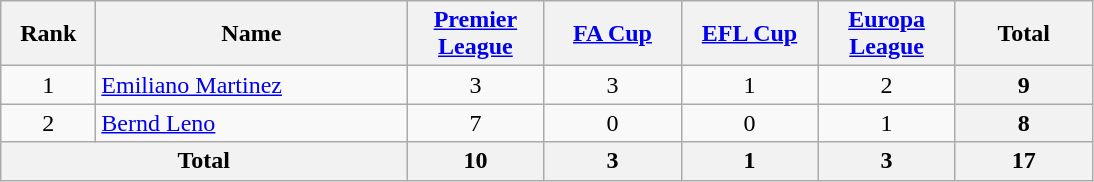<table class="wikitable" style="text-align: center">
<tr>
<th style="width:56px;">Rank</th>
<th style="width:200px;">Name</th>
<th style="width:84px;"><a href='#'>Premier League</a></th>
<th style="width:84px;"><a href='#'>FA Cup</a></th>
<th style="width:84px;"><a href='#'>EFL Cup</a></th>
<th style="width:84px;"><a href='#'>Europa League</a></th>
<th style="width:84px;">Total</th>
</tr>
<tr>
<td rowspan="1">1</td>
<td align=left> <a href='#'>Emiliano Martinez</a></td>
<td>3</td>
<td>3</td>
<td>1</td>
<td>2</td>
<th>9</th>
</tr>
<tr>
<td rowspan="1">2</td>
<td align=left> <a href='#'>Bernd Leno</a></td>
<td>7</td>
<td>0</td>
<td>0</td>
<td>1</td>
<th>8</th>
</tr>
<tr>
<th colspan="2">Total</th>
<th>10</th>
<th>3</th>
<th>1</th>
<th>3</th>
<th>17</th>
</tr>
</table>
